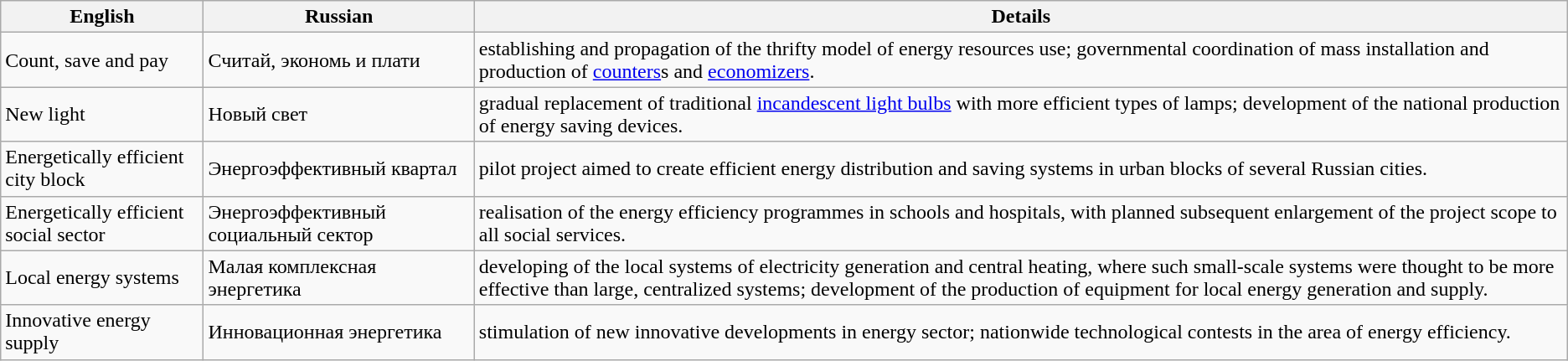<table class="wikitable">
<tr>
<th>English</th>
<th>Russian</th>
<th>Details</th>
</tr>
<tr>
<td>Count, save and pay</td>
<td>Считай, экономь и плати</td>
<td>establishing and propagation of the thrifty model of energy resources use; governmental coordination of mass installation and production of <a href='#'>counters</a>s and <a href='#'>economizers</a>.</td>
</tr>
<tr>
<td>New light</td>
<td>Новый свет</td>
<td>gradual replacement of traditional <a href='#'>incandescent light bulbs</a> with more efficient types of lamps; development of the national production of energy saving devices.</td>
</tr>
<tr>
<td>Energetically efficient city block</td>
<td>Энергоэффективный квартал</td>
<td>pilot project aimed to create efficient energy distribution and saving systems in urban blocks of several Russian cities.</td>
</tr>
<tr>
<td>Energetically efficient social sector</td>
<td>Энергоэффективный социальный сектор</td>
<td>realisation of the energy efficiency programmes in schools and hospitals, with planned subsequent enlargement of the project scope to all social services.</td>
</tr>
<tr>
<td>Local energy systems</td>
<td>Малая комплексная энергетика</td>
<td>developing of the local systems of electricity generation and central heating, where such small-scale systems were thought to be more effective than large, centralized systems; development of the production of equipment for local energy generation and supply.</td>
</tr>
<tr>
<td>Innovative energy supply</td>
<td>Инновационная энергетика</td>
<td>stimulation of new innovative developments in energy sector; nationwide technological contests in the area of energy efficiency.</td>
</tr>
</table>
